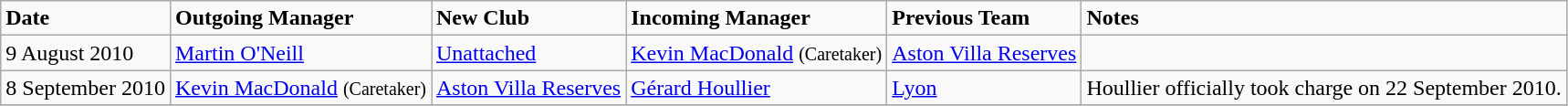<table class="wikitable">
<tr>
<td><strong>Date</strong></td>
<td><strong>Outgoing Manager</strong></td>
<td><strong>New Club</strong></td>
<td><strong>Incoming Manager</strong></td>
<td><strong>Previous Team</strong></td>
<td><strong>Notes</strong></td>
</tr>
<tr>
<td>9 August 2010</td>
<td> <a href='#'>Martin O'Neill</a></td>
<td> <a href='#'>Unattached</a></td>
<td> <a href='#'>Kevin MacDonald</a> <small>(Caretaker)</small></td>
<td> <a href='#'>Aston Villa Reserves</a></td>
<td></td>
</tr>
<tr>
<td>8 September 2010</td>
<td> <a href='#'>Kevin MacDonald</a> <small>(Caretaker)</small></td>
<td> <a href='#'>Aston Villa Reserves</a></td>
<td> <a href='#'>Gérard Houllier</a></td>
<td> <a href='#'>Lyon</a></td>
<td>Houllier officially took charge on 22 September 2010.</td>
</tr>
<tr>
</tr>
</table>
